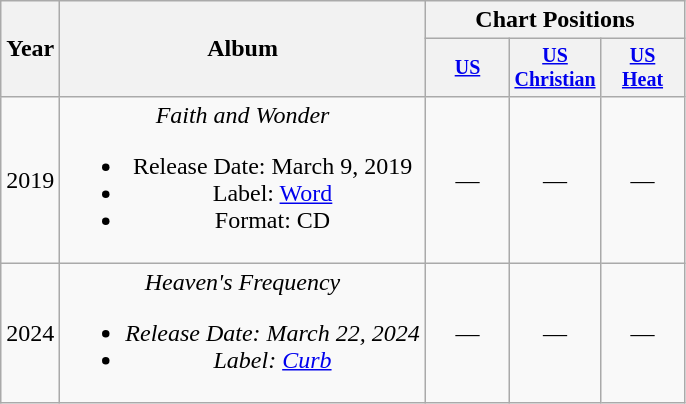<table class="wikitable" style="text-align:center;">
<tr>
<th rowspan="2">Year</th>
<th ! rowspan="2">Album</th>
<th ! colspan="3">Chart Positions</th>
</tr>
<tr style="font-size:smaller;">
<th width="50"><a href='#'>US</a></th>
<th width="50"><a href='#'>US Christian</a></th>
<th width="50"><a href='#'>US<br>Heat</a></th>
</tr>
<tr>
<td>2019</td>
<td><em>Faith and Wonder </em><br><ul><li>Release Date: March 9, 2019</li><li>Label: <a href='#'>Word</a></li><li>Format: CD</li></ul></td>
<td>—</td>
<td>—</td>
<td>—</td>
</tr>
<tr>
<td>2024</td>
<td><em>Heaven's Frequency<br><ul><li>Release Date: March 22, 2024</li><li>Label: <a href='#'>Curb</a></li></ul></td>
<td>—</td>
<td>—</td>
<td>—</td>
</tr>
</table>
